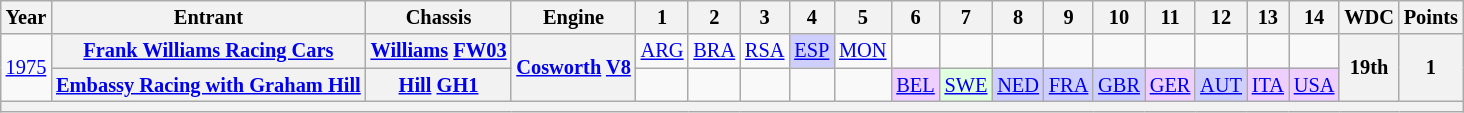<table class="wikitable" style="text-align:center; font-size:85%">
<tr>
<th>Year</th>
<th>Entrant</th>
<th>Chassis</th>
<th>Engine</th>
<th>1</th>
<th>2</th>
<th>3</th>
<th>4</th>
<th>5</th>
<th>6</th>
<th>7</th>
<th>8</th>
<th>9</th>
<th>10</th>
<th>11</th>
<th>12</th>
<th>13</th>
<th>14</th>
<th>WDC</th>
<th>Points</th>
</tr>
<tr>
<td rowspan=2><a href='#'>1975</a></td>
<th><a href='#'>Frank Williams Racing Cars</a></th>
<th><a href='#'>Williams</a> <a href='#'>FW03</a></th>
<th rowspan=2><a href='#'>Cosworth</a> <a href='#'>V8</a></th>
<td><a href='#'>ARG</a></td>
<td><a href='#'>BRA</a></td>
<td><a href='#'>RSA</a></td>
<td style="background:#CFCFFF;"><a href='#'>ESP</a><br></td>
<td><a href='#'>MON</a></td>
<td></td>
<td></td>
<td></td>
<td></td>
<td></td>
<td></td>
<td></td>
<td></td>
<td></td>
<th rowspan=2>19th</th>
<th rowspan=2>1</th>
</tr>
<tr>
<th><a href='#'>Embassy Racing with Graham Hill</a></th>
<th><a href='#'>Hill</a> <a href='#'>GH1</a></th>
<td></td>
<td></td>
<td></td>
<td></td>
<td></td>
<td style="background:#EFCFFF;"><a href='#'>BEL</a><br></td>
<td style="background:#DFFFDF;"><a href='#'>SWE</a><br></td>
<td style="background:#CFCFFF;"><a href='#'>NED</a><br></td>
<td style="background:#CFCFFF;"><a href='#'>FRA</a><br></td>
<td style="background:#CFCFFF;"><a href='#'>GBR</a><br></td>
<td style="background:#EFCFFF;"><a href='#'>GER</a><br></td>
<td style="background:#CFCFFF;"><a href='#'>AUT</a><br></td>
<td style="background:#EFCFFF;"><a href='#'>ITA</a><br></td>
<td style="background:#EFCFFF;"><a href='#'>USA</a><br></td>
</tr>
<tr>
<th colspan="20"></th>
</tr>
</table>
